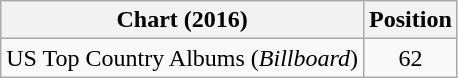<table class="wikitable">
<tr>
<th>Chart (2016)</th>
<th>Position</th>
</tr>
<tr>
<td>US Top Country Albums (<em>Billboard</em>)</td>
<td style="text-align:center">62</td>
</tr>
</table>
